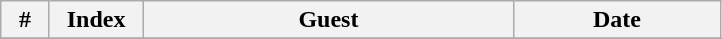<table class="wikitable plainrowheaders">
<tr>
<th width="25px">#</th>
<th width="55px">Index</th>
<th width="240px">Guest</th>
<th width="130px">Date</th>
</tr>
<tr>
</tr>
</table>
